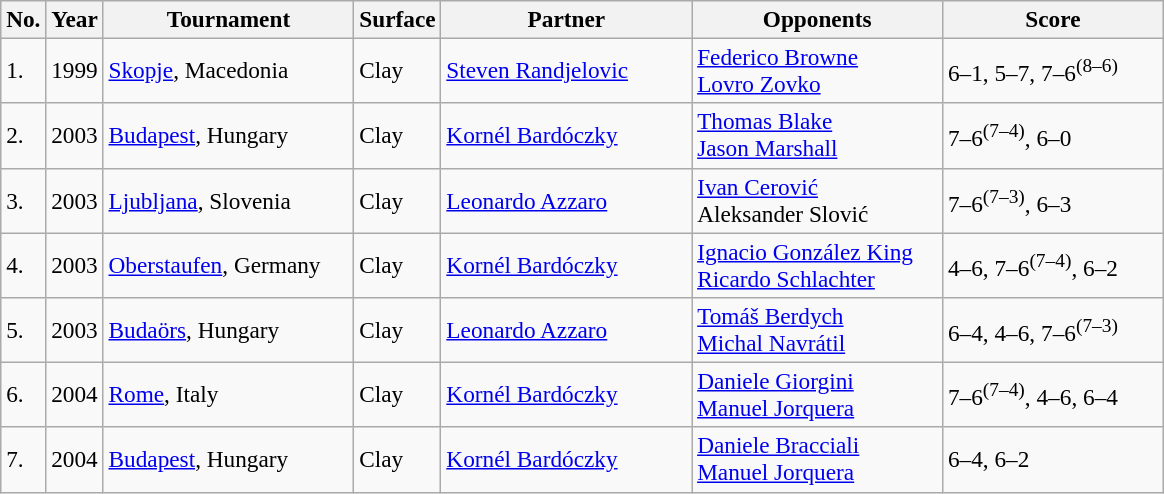<table class="sortable wikitable" style=font-size:97%>
<tr>
<th>No.</th>
<th>Year</th>
<th style="width:160px">Tournament</th>
<th style="width:50px">Surface</th>
<th style="width:160px">Partner</th>
<th style="width:160px">Opponents</th>
<th style="width:140px" class="unsortable">Score</th>
</tr>
<tr>
<td>1.</td>
<td>1999</td>
<td><a href='#'>Skopje</a>, Macedonia</td>
<td>Clay</td>
<td> <a href='#'>Steven Randjelovic</a></td>
<td> <a href='#'>Federico Browne</a><br> <a href='#'>Lovro Zovko</a></td>
<td>6–1, 5–7, 7–6<sup>(8–6)</sup></td>
</tr>
<tr>
<td>2.</td>
<td>2003</td>
<td><a href='#'>Budapest</a>, Hungary</td>
<td>Clay</td>
<td> <a href='#'>Kornél Bardóczky</a></td>
<td> <a href='#'>Thomas Blake</a><br> <a href='#'>Jason Marshall</a></td>
<td>7–6<sup>(7–4)</sup>, 6–0</td>
</tr>
<tr>
<td>3.</td>
<td>2003</td>
<td><a href='#'>Ljubljana</a>, Slovenia</td>
<td>Clay</td>
<td> <a href='#'>Leonardo Azzaro</a></td>
<td> <a href='#'>Ivan Cerović</a><br> Aleksander Slović</td>
<td>7–6<sup>(7–3)</sup>, 6–3</td>
</tr>
<tr>
<td>4.</td>
<td>2003</td>
<td><a href='#'>Oberstaufen</a>, Germany</td>
<td>Clay</td>
<td> <a href='#'>Kornél Bardóczky</a></td>
<td> <a href='#'>Ignacio González King</a><br> <a href='#'>Ricardo Schlachter</a></td>
<td>4–6, 7–6<sup>(7–4)</sup>, 6–2</td>
</tr>
<tr>
<td>5.</td>
<td>2003</td>
<td><a href='#'>Budaörs</a>, Hungary</td>
<td>Clay</td>
<td> <a href='#'>Leonardo Azzaro</a></td>
<td> <a href='#'>Tomáš Berdych</a><br> <a href='#'>Michal Navrátil</a></td>
<td>6–4, 4–6, 7–6<sup>(7–3)</sup></td>
</tr>
<tr>
<td>6.</td>
<td>2004</td>
<td><a href='#'>Rome</a>, Italy</td>
<td>Clay</td>
<td> <a href='#'>Kornél Bardóczky</a></td>
<td> <a href='#'>Daniele Giorgini</a><br> <a href='#'>Manuel Jorquera</a></td>
<td>7–6<sup>(7–4)</sup>, 4–6, 6–4</td>
</tr>
<tr>
<td>7.</td>
<td>2004</td>
<td><a href='#'>Budapest</a>, Hungary</td>
<td>Clay</td>
<td> <a href='#'>Kornél Bardóczky</a></td>
<td> <a href='#'>Daniele Bracciali</a><br> <a href='#'>Manuel Jorquera</a></td>
<td>6–4, 6–2</td>
</tr>
</table>
